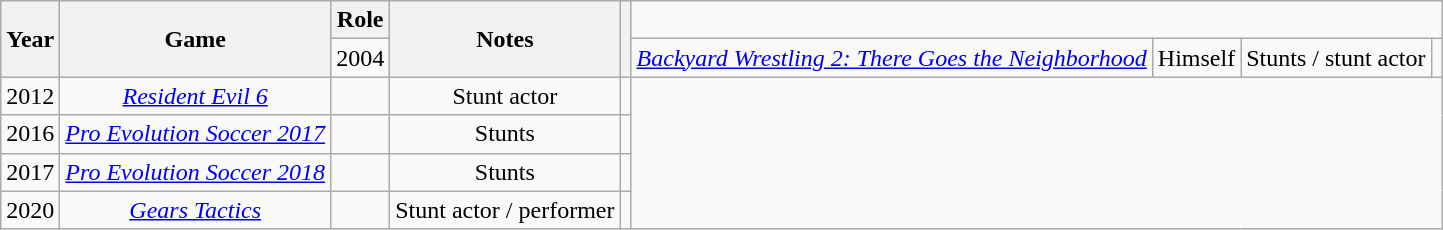<table class="wikitable sortable plainrowheaders" style="text-align:center">
<tr>
<th rowspan="2">Year</th>
<th rowspan="2">Game</th>
<th colspan="1">Role</th>
<th rowspan="2" class="unsortable">Notes</th>
<th rowspan="2" class="unsortable"></th>
</tr>
<tr>
<td>2004</td>
<td><em><a href='#'>Backyard Wrestling 2: There Goes the Neighborhood</a></em></td>
<td>Himself</td>
<td>Stunts / stunt actor</td>
<td></td>
</tr>
<tr>
<td>2012</td>
<td><em><a href='#'>Resident Evil 6</a></em></td>
<td></td>
<td>Stunt actor</td>
<td></td>
</tr>
<tr>
<td>2016</td>
<td><em><a href='#'>Pro Evolution Soccer 2017</a></em></td>
<td></td>
<td>Stunts</td>
<td></td>
</tr>
<tr>
<td>2017</td>
<td><em><a href='#'>Pro Evolution Soccer 2018</a></em></td>
<td></td>
<td>Stunts</td>
<td></td>
</tr>
<tr>
<td>2020</td>
<td><em><a href='#'>Gears Tactics</a></em></td>
<td></td>
<td>Stunt actor / performer</td>
<td></td>
</tr>
</table>
